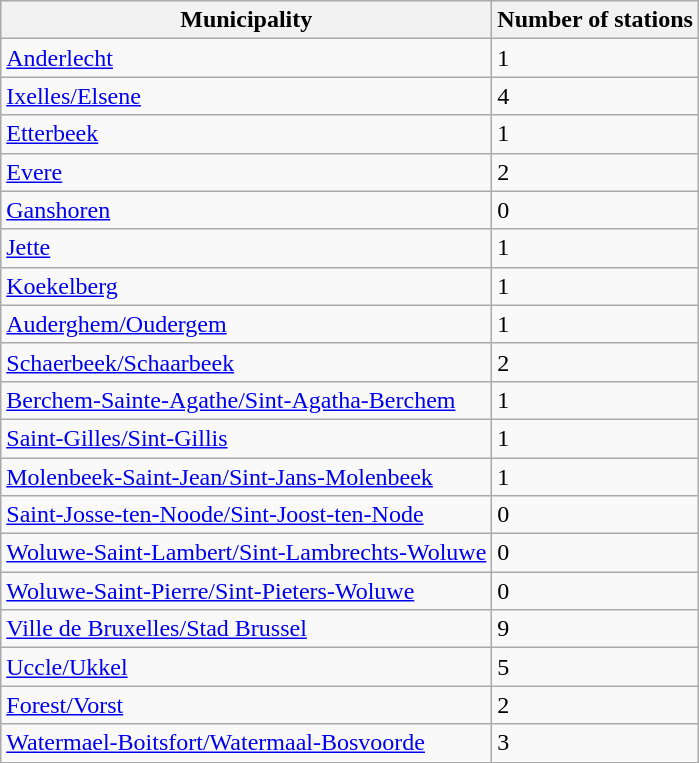<table class="wikitable sortable">
<tr>
<th>Municipality</th>
<th>Number of stations</th>
</tr>
<tr>
<td><a href='#'>Anderlecht</a></td>
<td>1</td>
</tr>
<tr>
<td><a href='#'>Ixelles/Elsene</a></td>
<td>4</td>
</tr>
<tr>
<td><a href='#'>Etterbeek</a></td>
<td>1</td>
</tr>
<tr>
<td><a href='#'>Evere</a></td>
<td>2</td>
</tr>
<tr>
<td><a href='#'>Ganshoren</a></td>
<td>0</td>
</tr>
<tr>
<td><a href='#'>Jette</a></td>
<td>1</td>
</tr>
<tr>
<td><a href='#'>Koekelberg</a></td>
<td>1</td>
</tr>
<tr>
<td><a href='#'>Auderghem/Oudergem</a></td>
<td>1</td>
</tr>
<tr>
<td><a href='#'>Schaerbeek/Schaarbeek</a></td>
<td>2</td>
</tr>
<tr>
<td><a href='#'>Berchem-Sainte-Agathe/Sint-Agatha-Berchem</a></td>
<td>1</td>
</tr>
<tr>
<td><a href='#'>Saint-Gilles/Sint-Gillis</a></td>
<td>1</td>
</tr>
<tr>
<td><a href='#'>Molenbeek-Saint-Jean/Sint-Jans-Molenbeek</a></td>
<td>1</td>
</tr>
<tr>
<td><a href='#'>Saint-Josse-ten-Noode/Sint-Joost-ten-Node</a></td>
<td>0</td>
</tr>
<tr>
<td><a href='#'>Woluwe-Saint-Lambert/Sint-Lambrechts-Woluwe</a></td>
<td>0</td>
</tr>
<tr>
<td><a href='#'>Woluwe-Saint-Pierre/Sint-Pieters-Woluwe</a></td>
<td>0</td>
</tr>
<tr>
<td><a href='#'>Ville de Bruxelles/Stad Brussel</a></td>
<td>9</td>
</tr>
<tr>
<td><a href='#'>Uccle/Ukkel</a></td>
<td>5</td>
</tr>
<tr>
<td><a href='#'>Forest/Vorst</a></td>
<td>2</td>
</tr>
<tr>
<td><a href='#'>Watermael-Boitsfort/Watermaal-Bosvoorde</a></td>
<td>3</td>
</tr>
</table>
